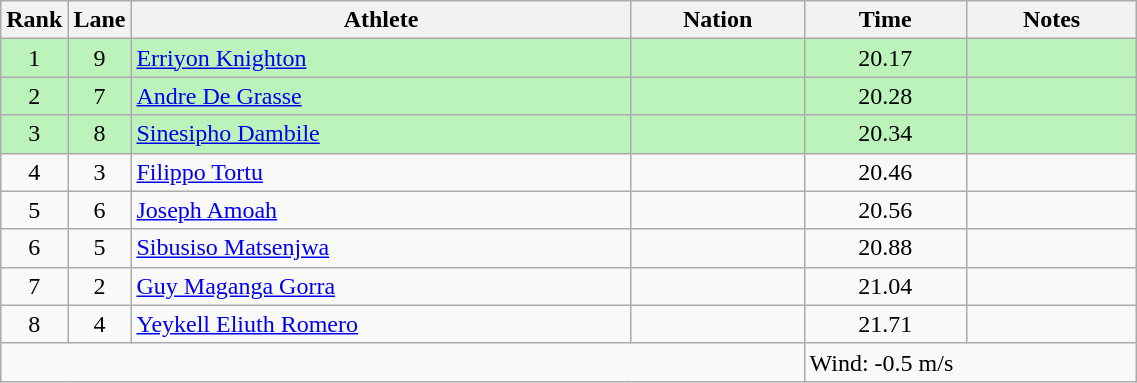<table class="wikitable sortable" style="text-align:center;width: 60%;">
<tr>
<th scope="col" style="width: 10px;">Rank</th>
<th scope="col" style="width: 10px;">Lane</th>
<th scope="col">Athlete</th>
<th scope="col">Nation</th>
<th scope="col">Time</th>
<th scope="col">Notes</th>
</tr>
<tr bgcolor=bbf3bb>
<td>1</td>
<td>9</td>
<td align=left><a href='#'>Erriyon Knighton</a></td>
<td align=left></td>
<td>20.17</td>
<td></td>
</tr>
<tr bgcolor=bbf3bb>
<td>2</td>
<td>7</td>
<td align=left><a href='#'>Andre De Grasse</a></td>
<td align=left></td>
<td>20.28</td>
<td></td>
</tr>
<tr bgcolor=bbf3bb>
<td>3</td>
<td>8</td>
<td align=left><a href='#'>Sinesipho Dambile</a></td>
<td align=left></td>
<td>20.34</td>
<td></td>
</tr>
<tr>
<td>4</td>
<td>3</td>
<td align=left><a href='#'>Filippo Tortu</a></td>
<td align=left></td>
<td>20.46</td>
<td></td>
</tr>
<tr>
<td>5</td>
<td>6</td>
<td align=left><a href='#'>Joseph Amoah</a></td>
<td align=left></td>
<td>20.56</td>
<td></td>
</tr>
<tr>
<td>6</td>
<td>5</td>
<td align=left><a href='#'>Sibusiso Matsenjwa</a></td>
<td align=left></td>
<td>20.88</td>
<td></td>
</tr>
<tr>
<td>7</td>
<td>2</td>
<td align=left><a href='#'>Guy Maganga Gorra</a></td>
<td align=left></td>
<td>21.04</td>
<td></td>
</tr>
<tr>
<td>8</td>
<td>4</td>
<td align=left><a href='#'>Yeykell Eliuth Romero</a></td>
<td align=left></td>
<td>21.71</td>
<td></td>
</tr>
<tr class="sortbottom">
<td colspan="4"></td>
<td colspan="2" style="text-align:left;">Wind: -0.5 m/s</td>
</tr>
</table>
